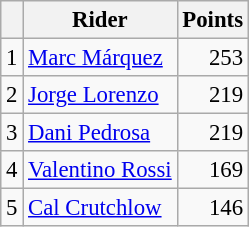<table class="wikitable" style="font-size: 95%;">
<tr>
<th></th>
<th>Rider</th>
<th>Points</th>
</tr>
<tr>
<td align=center>1</td>
<td> <a href='#'>Marc Márquez</a></td>
<td align=right>253</td>
</tr>
<tr>
<td align=center>2</td>
<td> <a href='#'>Jorge Lorenzo</a></td>
<td align=right>219</td>
</tr>
<tr>
<td align=center>3</td>
<td> <a href='#'>Dani Pedrosa</a></td>
<td align=right>219</td>
</tr>
<tr>
<td align=center>4</td>
<td> <a href='#'>Valentino Rossi</a></td>
<td align=right>169</td>
</tr>
<tr>
<td align=center>5</td>
<td> <a href='#'>Cal Crutchlow</a></td>
<td align=right>146</td>
</tr>
</table>
